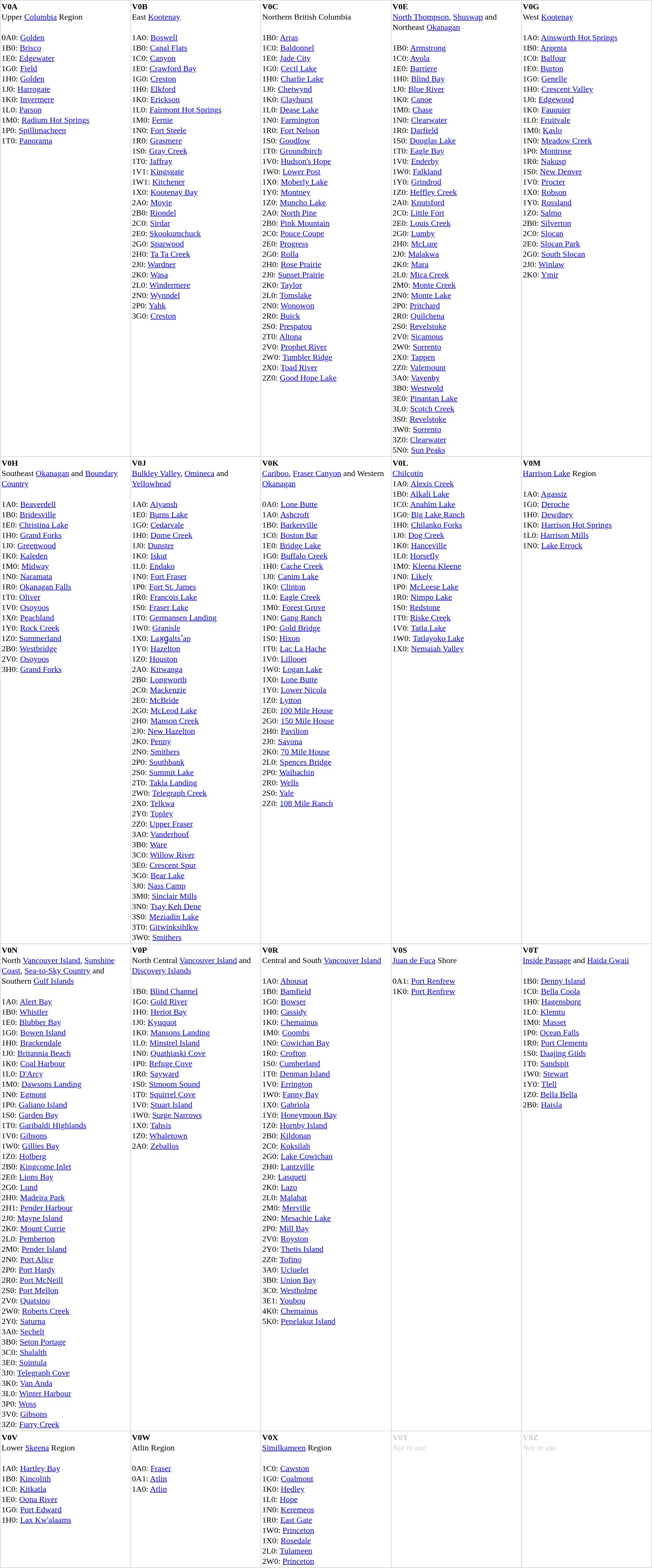<table rules="all" width=100% cellspacing=0 cellpadding=2 style="border-collapse: collapse; border: 1px solid #ccc; line-height: 125%;">
<tr>
<td width=20% valign=top><strong>V0A</strong><br>Upper <a href='#'>Columbia</a> Region<br><br><span>
0A0: <a href='#'>Golden</a><br>
1B0: <a href='#'>Brisco</a><br>
1E0: <a href='#'>Edgewater</a><br>
1G0: <a href='#'>Field</a><br>
1H0: <a href='#'>Golden</a><br>
1J0: <a href='#'>Harrogate</a><br>
1K0: <a href='#'>Invermere</a><br>
1L0: <a href='#'>Parson</a><br>
1M0: <a href='#'>Radium Hot Springs</a><br>
1P0: <a href='#'>Spillimacheen</a><br>
1T0: <a href='#'>Panorama</a><br>
</span></td>
<td width=20% valign=top><strong>V0B</strong><br>East <a href='#'>Kootenay</a><br><br><span>
1A0: <a href='#'>Boswell</a><br>
1B0: <a href='#'>Canal Flats</a><br>
1C0: <a href='#'>Canyon</a><br>
1E0: <a href='#'>Crawford Bay</a><br>
1G0: <a href='#'>Creston</a><br>
1H0: <a href='#'>Elkford</a><br>
1K0: <a href='#'>Erickson</a><br>
1L0: <a href='#'>Fairmont Hot Springs</a><br>
1M0: <a href='#'>Fernie</a><br>
1N0: <a href='#'>Fort Steele</a><br>
1R0: <a href='#'>Grasmere</a><br>
1S0: <a href='#'>Gray Creek</a><br>
1T0: <a href='#'>Jaffray</a><br>
1V1: <a href='#'>Kingsgate</a><br>
1W1: <a href='#'>Kitchener</a><br>
1X0: <a href='#'>Kootenay Bay</a><br>
2A0: <a href='#'>Moyie</a><br>
2B0: <a href='#'>Riondel</a><br>
2C0: <a href='#'>Sirdar</a><br>
2E0: <a href='#'>Skookumchuck</a><br>
2G0: <a href='#'>Sparwood</a><br>
2H0: <a href='#'>Ta Ta Creek</a><br>
2J0: <a href='#'>Wardner</a><br>
2K0: <a href='#'>Wasa</a><br>
2L0: <a href='#'>Windermere</a><br>
2N0: <a href='#'>Wynndel</a><br>
2P0: <a href='#'>Yahk</a><br>
3G0: <a href='#'>Creston</a>
</span></td>
<td width=20% valign=top><strong>V0C</strong><br>Northern British Columbia<br><br><span>
1B0: <a href='#'>Arras</a><br>
1C0: <a href='#'>Baldonnel</a><br>
1E0: <a href='#'>Jade City</a><br>
1G0: <a href='#'>Cecil Lake</a><br>
1H0: <a href='#'>Charlie Lake</a><br>
1J0: <a href='#'>Chetwynd</a><br>
1K0: <a href='#'>Clayhurst</a><br>
1L0: <a href='#'>Dease Lake</a><br>
1N0: <a href='#'>Farmington</a><br>
1R0: <a href='#'>Fort Nelson</a><br>
1S0: <a href='#'>Goodlow</a><br>
1T0: <a href='#'>Groundbirch</a><br>
1V0: <a href='#'>Hudson's Hope</a><br>
1W0: <a href='#'>Lower Post</a><br>
1X0: <a href='#'>Moberly Lake</a><br>
1Y0: <a href='#'>Montney</a><br>
1Z0: <a href='#'>Muncho Lake</a><br>
2A0: <a href='#'>North Pine</a><br>
2B0: <a href='#'>Pink Mountain</a><br>
2C0: <a href='#'>Pouce Coupe</a><br>
2E0: <a href='#'>Progress</a><br>
2G0: <a href='#'>Rolla</a><br>
2H0: <a href='#'>Rose Prairie</a><br>
2J0: <a href='#'>Sunset Prairie</a><br>
2K0: <a href='#'>Taylor</a><br>
2L0: <a href='#'>Tomslake</a><br>
2N0: <a href='#'>Wonowon</a><br>
2R0: <a href='#'>Buick</a><br>
2S0: <a href='#'>Prespatou</a><br>
2T0: <a href='#'>Altona</a><br>
2V0: <a href='#'>Prophet River</a><br>
2W0: <a href='#'>Tumbler Ridge</a><br>
2X0: <a href='#'>Toad River</a><br>
2Z0: <a href='#'>Good Hope Lake</a>
</span></td>
<td width=20% valign=top><strong>V0E</strong><br><a href='#'>North Thompson</a>, <a href='#'>Shuswap</a> and Northeast <a href='#'>Okanagan</a><br><br><span>
1B0: <a href='#'>Armstrong</a><br>
1C0: <a href='#'>Avola</a><br>
1E0: <a href='#'>Barriere</a><br>
1H0: <a href='#'>Blind Bay</a><br>
1J0: <a href='#'>Blue River</a><br>
1K0: <a href='#'>Canoe</a><br>
1M0: <a href='#'>Chase</a><br>
1N0: <a href='#'>Clearwater</a><br>
1R0: <a href='#'>Darfield</a><br>
1S0: <a href='#'>Douglas Lake</a><br>
1T0: <a href='#'>Eagle Bay</a><br>
1V0: <a href='#'>Enderby</a><br>
1W0: <a href='#'>Falkland</a><br>
1Y0: <a href='#'>Grindrod</a><br>
1Z0: <a href='#'>Heffley Creek</a><br>
2A0: <a href='#'>Knutsford</a><br>
2C0: <a href='#'>Little Fort</a><br>
2E0: <a href='#'>Louis Creek</a><br>
2G0: <a href='#'>Lumby</a><br>
2H0: <a href='#'>McLure</a><br>
2J0: <a href='#'>Malakwa</a><br>
2K0: <a href='#'>Mara</a><br>
2L0: <a href='#'>Mica Creek</a><br>
2M0: <a href='#'>Monte Creek</a><br>
2N0: <a href='#'>Monte Lake</a><br>
2P0: <a href='#'>Pritchard</a><br>
2R0: <a href='#'>Quilchena</a><br>
2S0: <a href='#'>Revelstoke</a><br>
2V0: <a href='#'>Sicamous</a><br>
2W0: <a href='#'>Sorrento</a><br>
2X0: <a href='#'>Tappen</a><br>
2Z0: <a href='#'>Valemount</a><br>
3A0: <a href='#'>Vavenby</a><br>
3B0: <a href='#'>Westwold</a><br>
3E0: <a href='#'>Pinantan Lake</a><br>
3L0: <a href='#'>Scotch Creek</a><br>
3S0: <a href='#'>Revelstoke</a><br>
3W0: <a href='#'>Sorrento</a><br>
3Z0: <a href='#'>Clearwater</a><br>
5N0: <a href='#'>Sun Peaks</a>
</span></td>
<td width=20% valign=top><strong>V0G</strong><br>West <a href='#'>Kootenay</a><br><br><span>
1A0: <a href='#'>Ainsworth Hot Springs</a><br>
1B0: <a href='#'>Argenta</a><br>
1C0: <a href='#'>Balfour</a><br>
1E0: <a href='#'>Burton</a><br>
1G0: <a href='#'>Genelle</a><br>
1H0: <a href='#'>Crescent Valley</a><br>
1J0: <a href='#'>Edgewood</a><br>
1K0: <a href='#'>Fauquier</a><br>
1L0: <a href='#'>Fruitvale</a><br>
1M0: <a href='#'>Kaslo</a><br>
1N0: <a href='#'>Meadow Creek</a><br>
1P0: <a href='#'>Montrose</a><br>
1R0: <a href='#'>Nakusp</a><br>
1S0: <a href='#'>New Denver</a><br>
1V0: <a href='#'>Procter</a><br>
1X0: <a href='#'>Robson</a><br>
1Y0: <a href='#'>Rossland</a><br>
1Z0: <a href='#'>Salmo</a><br>
2B0: <a href='#'>Silverton</a><br>
2C0: <a href='#'>Slocan</a><br>
2E0: <a href='#'>Slocan Park</a><br>
2G0: <a href='#'>South Slocan</a><br>
2J0: <a href='#'>Winlaw</a><br>
2K0: <a href='#'>Ymir</a>
</span></td>
</tr>
<tr>
<td width=20% valign=top><strong>V0H</strong><br>Southeast <a href='#'>Okanagan</a> and <a href='#'>Boundary Country</a><br><br><span>
1A0: <a href='#'>Beaverdell</a><br>
1B0: <a href='#'>Bridesville</a><br>
1E0: <a href='#'>Christina Lake</a><br>
1H0: <a href='#'>Grand Forks</a><br>
1J0: <a href='#'>Greenwood</a><br>
1K0: <a href='#'>Kaleden</a><br>
1M0: <a href='#'>Midway</a><br>
1N0: <a href='#'>Naramata</a><br>
1R0: <a href='#'>Okanagan Falls</a><br>
1T0: <a href='#'>Oliver</a><br>
1V0: <a href='#'>Osoyoos</a><br>
1X0: <a href='#'>Peachland</a><br>
1Y0: <a href='#'>Rock Creek</a><br>
1Z0: <a href='#'>Summerland</a><br>
2B0: <a href='#'>Westbridge</a><br>
2V0: <a href='#'>Osoyoos</a><br>
3H0: <a href='#'>Grand Forks</a>
</span></td>
<td width=20% valign=top><strong>V0J</strong><br><a href='#'>Bulkley Valley</a>, <a href='#'>Omineca</a> and <a href='#'>Yellowhead</a><br><br><span>
1A0: <a href='#'>Aiyansh</a><br>
1E0: <a href='#'>Burns Lake</a><br>
1G0: <a href='#'>Cedarvale</a><br>
1H0: <a href='#'>Dome Creek</a><br>
1J0: <a href='#'>Dunster</a><br>
1K0: <a href='#'>Iskut</a><br>
1L0: <a href='#'>Endako</a><br>
1N0: <a href='#'>Fort Fraser</a><br>
1P0: <a href='#'>Fort St. James</a><br>
1R0: <a href='#'>Francois Lake</a><br>
1S0: <a href='#'>Fraser Lake</a><br>
1T0: <a href='#'>Germansen Landing</a><br>
1W0: <a href='#'>Granisle</a><br>
1X0: <a href='#'>Lax̱g̱altsʼap</a><br>
1Y0: <a href='#'>Hazelton</a><br>
1Z0: <a href='#'>Houston</a><br>
2A0: <a href='#'>Kitwanga</a><br>
2B0: <a href='#'>Longworth</a><br>
2C0: <a href='#'>Mackenzie</a><br>
2E0: <a href='#'>McBride</a><br>
2G0: <a href='#'>McLeod Lake</a><br>
2H0: <a href='#'>Manson Creek</a><br>
2J0: <a href='#'>New Hazelton</a><br>
2K0: <a href='#'>Penny</a><br>
2N0: <a href='#'>Smithers</a><br>
2P0: <a href='#'>Southbank</a><br>
2S0: <a href='#'>Summit Lake</a><br>
2T0: <a href='#'>Takla Landing</a><br>
2W0: <a href='#'>Telegraph Creek</a><br>
2X0: <a href='#'>Telkwa</a><br>
2Y0: <a href='#'>Topley</a><br>
2Z0: <a href='#'>Upper Fraser</a><br>
3A0: <a href='#'>Vanderhoof</a><br>
3B0: <a href='#'>Ware</a><br>
3C0: <a href='#'>Willow River</a><br>
3E0: <a href='#'>Crescent Spur</a><br>
3G0: <a href='#'>Bear Lake</a><br>
3J0: <a href='#'>Nass Camp</a><br>
3M0: <a href='#'>Sinclair Mills</a><br>
3N0: <a href='#'>Tsay Keh Dene</a><br>
3S0: <a href='#'>Meziadin Lake</a><br>
3T0: <a href='#'>Gitwinksihlkw</a><br>
3W0: <a href='#'>Smithers</a><br>
</span></td>
<td width=20% valign=top><strong>V0K</strong><br><a href='#'>Cariboo</a>, <a href='#'>Fraser Canyon</a> and Western <a href='#'>Okanagan</a><br><br><span>
0A0: <a href='#'>Lone Butte</a><br>
1A0: <a href='#'>Ashcroft</a><br>
1B0: <a href='#'>Barkerville</a><br>
1C0: <a href='#'>Boston Bar</a><br>
1E0: <a href='#'>Bridge Lake</a><br>
1G0: <a href='#'>Buffalo Creek</a><br>
1H0: <a href='#'>Cache Creek</a><br>
1J0: <a href='#'>Canim Lake</a><br>
1K0: <a href='#'>Clinton</a><br>
1L0: <a href='#'>Eagle Creek</a><br>
1M0: <a href='#'>Forest Grove</a><br>
1N0: <a href='#'>Gang Ranch</a><br>
1P0: <a href='#'>Gold Bridge</a><br>
1S0: <a href='#'>Hixon</a><br>
1T0: <a href='#'>Lac La Hache</a><br>
1V0: <a href='#'>Lillooet</a><br>
1W0: <a href='#'>Logan Lake</a><br>
1X0: <a href='#'>Lone Butte</a><br>
1Y0: <a href='#'>Lower Nicola</a><br>
1Z0: <a href='#'>Lytton</a><br>
2E0: <a href='#'>100 Mile House</a><br>
2G0: <a href='#'>150 Mile House</a><br>
2H0: <a href='#'>Pavilion</a><br>
2J0: <a href='#'>Savona</a><br>
2K0: <a href='#'>70 Mile House</a><br>
2L0: <a href='#'>Spences Bridge</a><br>
2P0: <a href='#'>Walhachin</a><br>
2R0: <a href='#'>Wells</a><br>
2S0: <a href='#'>Yale</a><br>
2Z0: <a href='#'>108 Mile Ranch</a>
</span></td>
<td width=20% valign=top><strong>V0L</strong><br><a href='#'>Chilcotin</a><br><span>
1A0: <a href='#'>Alexis Creek</a><br>
1B0: <a href='#'>Alkali Lake</a><br>
1C0: <a href='#'>Anahim Lake</a><br>
1G0: <a href='#'>Big Lake Ranch</a><br>
1H0: <a href='#'>Chilanko Forks</a><br>
1J0: <a href='#'>Dog Creek</a><br>
1K0: <a href='#'>Hanceville</a><br>
1L0: <a href='#'>Horsefly</a><br>
1M0: <a href='#'>Kleena Kleene</a><br>
1N0: <a href='#'>Likely</a><br>
1P0: <a href='#'>McLeese Lake</a><br>
1R0: <a href='#'>Nimpo Lake</a><br>
1S0: <a href='#'>Redstone</a><br>
1T0: <a href='#'>Riske Creek</a><br>
1V0: <a href='#'>Tatla Lake</a><br>
1W0: <a href='#'>Tatlayoko Lake</a><br>
1X0: <a href='#'>Nemaiah Valley</a>
</span></td>
<td width=20% valign=top><strong>V0M</strong><br><a href='#'>Harrison Lake</a> Region<br><br><span>
1A0: <a href='#'>Agassiz</a><br>
1G0: <a href='#'>Deroche</a><br>
1H0: <a href='#'>Dewdney</a><br>
1K0: <a href='#'>Harrison Hot Springs</a><br>
1L0: <a href='#'>Harrison Mills</a><br>
1N0: <a href='#'>Lake Errock</a>
</span></td>
</tr>
<tr>
<td width=20% valign=top><strong>V0N</strong><br>North <a href='#'>Vancouver Island</a>, <a href='#'>Sunshine Coast</a>, <a href='#'>Sea-to-Sky Country</a> and Southern <a href='#'>Gulf Islands</a><br><br><span>
1A0: <a href='#'>Alert Bay</a><br>
1B0: <a href='#'>Whistler</a><br>
1E0: <a href='#'>Blubber Bay</a><br>
1G0: <a href='#'>Bowen Island</a><br>
1H0: <a href='#'>Brackendale</a><br>
1J0: <a href='#'>Britannia Beach</a><br>
1K0: <a href='#'>Coal Harbour</a><br>
1L0: <a href='#'>D'Arcy</a><br>
1M0: <a href='#'>Dawsons Landing</a><br>
1N0: <a href='#'>Egmont</a><br>
1P0: <a href='#'>Galiano Island</a><br>
1S0: <a href='#'>Garden Bay</a><br>
1T0: <a href='#'>Garibaldi Highlands</a><br>
1V0: <a href='#'>Gibsons</a><br>
1W0: <a href='#'>Gillies Bay</a><br>
1Z0: <a href='#'>Holberg</a><br>
2B0: <a href='#'>Kingcome Inlet</a><br>
2E0: <a href='#'>Lions Bay</a><br>
2G0: <a href='#'>Lund</a><br>
2H0: <a href='#'>Madeira Park</a><br>
2H1: <a href='#'>Pender Harbour</a><br>
2J0: <a href='#'>Mayne Island</a><br>
2K0: <a href='#'>Mount Currie</a><br>
2L0: <a href='#'>Pemberton</a><br>
2M0: <a href='#'>Pender Island</a><br>
2N0: <a href='#'>Port Alice</a><br>
2P0: <a href='#'>Port Hardy</a><br>
2R0: <a href='#'>Port McNeill</a><br>
2S0: <a href='#'>Port Mellon</a><br>
2V0: <a href='#'>Quatsino</a><br>
2W0: <a href='#'>Roberts Creek</a><br>
2Y0: <a href='#'>Saturna</a><br>
3A0: <a href='#'>Sechelt</a><br>
3B0: <a href='#'>Seton Portage</a><br>
3C0: <a href='#'>Shalalth</a><br>
3E0: <a href='#'>Sointula</a><br>
3J0: <a href='#'>Telegraph Cove</a><br>
3K0: <a href='#'>Van Anda</a><br>
3L0: <a href='#'>Winter Harbour</a><br>
3P0: <a href='#'>Woss</a><br>
3V0: <a href='#'>Gibsons</a><br>
3Z0: <a href='#'>Furry Creek</a>
</span></td>
<td width=20% valign=top><strong>V0P</strong><br>North Central <a href='#'>Vancouver Island</a> and <a href='#'>Discovery Islands</a><br><br><span>
1B0: <a href='#'>Blind Channel</a><br>
1G0: <a href='#'>Gold River</a><br>
1H0: <a href='#'>Heriot Bay</a><br>
1J0: <a href='#'>Kyuquot</a><br>
1K0: <a href='#'>Mansons Landing</a><br>
1L0: <a href='#'>Minstrel Island</a><br>
1N0: <a href='#'>Quathiaski Cove</a><br>
1P0: <a href='#'>Refuge Cove</a><br>
1R0: <a href='#'>Sayward</a><br>
1S0: <a href='#'>Simoom Sound</a><br>
1T0: <a href='#'>Squirrel Cove</a><br>
1V0: <a href='#'>Stuart Island</a><br>
1W0: <a href='#'>Surge Narrows</a><br>
1X0: <a href='#'>Tahsis</a><br>
1Z0: <a href='#'>Whaletown</a><br>
2A0: <a href='#'>Zeballos</a>
</span></td>
<td width=20% valign=top><strong>V0R</strong><br>Central and South <a href='#'>Vancouver Island</a><br><br><span>
1A0: <a href='#'>Ahousat</a><br>
1B0: <a href='#'>Bamfield</a><br>
1G0: <a href='#'>Bowser</a><br>
1H0: <a href='#'>Cassidy</a><br>
1K0: <a href='#'>Chemainus</a><br>
1M0: <a href='#'>Coombs</a><br>
1N0: <a href='#'>Cowichan Bay</a><br>
1R0: <a href='#'>Crofton</a><br>
1S0: <a href='#'>Cumberland</a><br>
1T0: <a href='#'>Denman Island</a><br>
1V0: <a href='#'>Errington</a><br>
1W0: <a href='#'>Fanny Bay</a><br>
1X0: <a href='#'>Gabriola</a><br>
1Y0: <a href='#'>Honeymoon Bay</a><br>
1Z0: <a href='#'>Hornby Island</a><br>
2B0: <a href='#'>Kildonan</a><br>
2C0: <a href='#'>Koksilah</a><br>
2G0: <a href='#'>Lake Cowichan</a><br>
2H0: <a href='#'>Lantzville</a><br>
2J0: <a href='#'>Lasqueti</a><br>
2K0: <a href='#'>Lazo</a><br>
2L0: <a href='#'>Malahat</a><br>
2M0: <a href='#'>Merville</a><br>
2N0: <a href='#'>Mesachie Lake</a><br>
2P0: <a href='#'>Mill Bay</a><br>
2V0: <a href='#'>Royston</a><br>
2Y0: <a href='#'>Thetis Island</a><br>
2Z0: <a href='#'>Tofino</a><br>
3A0: <a href='#'>Ucluelet</a><br>
3B0: <a href='#'>Union Bay</a><br>
3C0: <a href='#'>Westholme</a><br>
3E1: <a href='#'>Youbou</a><br>
4K0: <a href='#'>Chemainus</a><br>
5K0: <a href='#'>Penelakut Island</a>
</span></td>
<td width=20% valign=top><strong>V0S</strong><br><a href='#'>Juan de Fuca</a> Shore<br><br><span>
0A1: <a href='#'>Port Renfrew</a><br>
1K0: <a href='#'>Port Renfrew</a>
</span></td>
<td width=20% valign=top><strong>V0T</strong><br><a href='#'>Inside Passage</a> and <a href='#'>Haida Gwaii</a><br><br><span>
1B0: <a href='#'>Denny Island</a><br>
1C0: <a href='#'>Bella Coola</a><br>
1H0: <a href='#'>Hagensborg</a><br>
1L0: <a href='#'>Klemtu</a><br>
1M0: <a href='#'>Masset</a><br>
1P0: <a href='#'>Ocean Falls</a><br>
1R0: <a href='#'>Port Clements</a><br>
1S0: <a href='#'>Daajing Giids</a><br>
1T0: <a href='#'>Sandspit</a><br>
1W0: <a href='#'>Stewart</a><br>
1Y0: <a href='#'>Tlell</a><br>
1Z0: <a href='#'>Bella Bella</a><br>
2B0: <a href='#'>Haisla</a>
</span></td>
</tr>
<tr>
<td width=20% valign=top><strong>V0V</strong><br>Lower <a href='#'>Skeena</a> Region<br><br><span>
1A0: <a href='#'>Hartley Bay</a><br>
1B0: <a href='#'>Kincolith</a><br>
1C0: <a href='#'>Kitkatla</a><br>
1E0: <a href='#'>Oona River</a><br>
1G0: <a href='#'>Port Edward</a><br>
1H0: <a href='#'>Lax Kw'alaams</a>
</span></td>
<td width=20% valign=top><strong>V0W</strong><br>Atlin Region<br><br><span>
0A0: <a href='#'>Fraser</a><br>
0A1: <a href='#'>Atlin</a><br>
1A0: <a href='#'>Atlin</a>
</span></td>
<td width=20% valign=top><strong>V0X</strong><br><a href='#'>Similkameen</a> Region<br><br><span>
1C0: <a href='#'>Cawston</a><br>
1G0: <a href='#'>Coalmont</a><br>
1K0: <a href='#'>Hedley</a><br>
1L0: <a href='#'>Hope</a><br>
1N0: <a href='#'>Keremeos</a><br>
1R0: <a href='#'>East Gate</a><br>
1W0: <a href='#'>Princeton</a><br>
1X0: <a href='#'>Rosedale</a><br>
2L0: <a href='#'>Tulameen</a><br>
2W0: <a href='#'>Princeton</a>
</span></td>
<td width=20% valign=top style="color: #CCC;"><strong>V0Y</strong><br><em>Not in use</em></td>
<td width=20% valign=top style="color: #CCC;"><strong>V0Z</strong><br><em>Not in use</em></td>
</tr>
</table>
